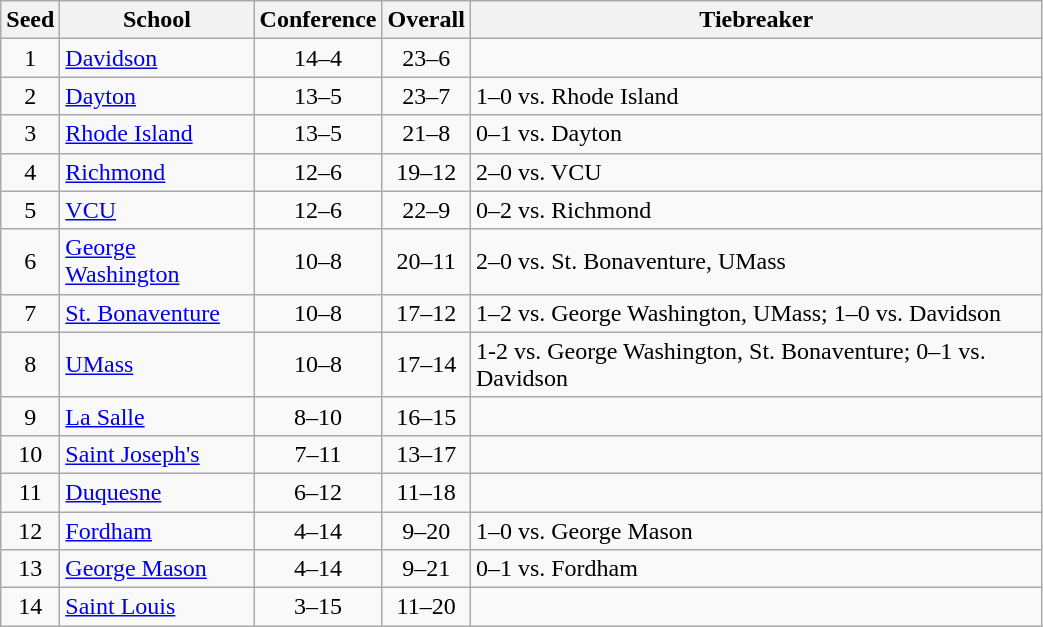<table class="wikitable" style="width: 55%; text-align:center">
<tr>
<th>Seed</th>
<th>School</th>
<th>Conference</th>
<th>Overall</th>
<th>Tiebreaker</th>
</tr>
<tr>
<td>1</td>
<td align=left><a href='#'>Davidson</a></td>
<td>14–4</td>
<td>23–6</td>
<td></td>
</tr>
<tr>
<td>2</td>
<td align=left><a href='#'>Dayton</a></td>
<td>13–5</td>
<td>23–7</td>
<td align=left>1–0 vs. Rhode Island</td>
</tr>
<tr>
<td>3</td>
<td align=left><a href='#'>Rhode Island</a></td>
<td>13–5</td>
<td>21–8</td>
<td align=left>0–1 vs. Dayton</td>
</tr>
<tr>
<td>4</td>
<td align=left><a href='#'>Richmond</a></td>
<td>12–6</td>
<td>19–12</td>
<td align=left>2–0 vs. VCU</td>
</tr>
<tr>
<td>5</td>
<td align=left><a href='#'>VCU</a></td>
<td>12–6</td>
<td>22–9</td>
<td align=left>0–2 vs. Richmond</td>
</tr>
<tr>
<td>6</td>
<td align=left><a href='#'>George Washington</a></td>
<td>10–8</td>
<td>20–11</td>
<td align=left>2–0 vs. St. Bonaventure, UMass</td>
</tr>
<tr>
<td>7</td>
<td align=left><a href='#'>St. Bonaventure</a></td>
<td>10–8</td>
<td>17–12</td>
<td align=left>1–2 vs. George Washington, UMass; 1–0 vs. Davidson</td>
</tr>
<tr>
<td>8</td>
<td align=left><a href='#'>UMass</a></td>
<td>10–8</td>
<td>17–14</td>
<td align=left>1-2 vs. George Washington, St. Bonaventure; 0–1 vs. Davidson</td>
</tr>
<tr>
<td>9</td>
<td align=left><a href='#'>La Salle</a></td>
<td>8–10</td>
<td>16–15</td>
<td></td>
</tr>
<tr>
<td>10</td>
<td align=left><a href='#'>Saint Joseph's</a></td>
<td>7–11</td>
<td>13–17</td>
<td></td>
</tr>
<tr>
<td>11</td>
<td align=left><a href='#'>Duquesne</a></td>
<td>6–12</td>
<td>11–18</td>
<td></td>
</tr>
<tr>
<td>12</td>
<td align=left><a href='#'>Fordham</a></td>
<td>4–14</td>
<td>9–20</td>
<td align=left>1–0 vs. George Mason</td>
</tr>
<tr>
<td>13</td>
<td align=left><a href='#'>George Mason</a></td>
<td>4–14</td>
<td>9–21</td>
<td align=left>0–1 vs. Fordham</td>
</tr>
<tr>
<td>14</td>
<td align=left><a href='#'>Saint Louis</a></td>
<td>3–15</td>
<td>11–20</td>
<td></td>
</tr>
</table>
